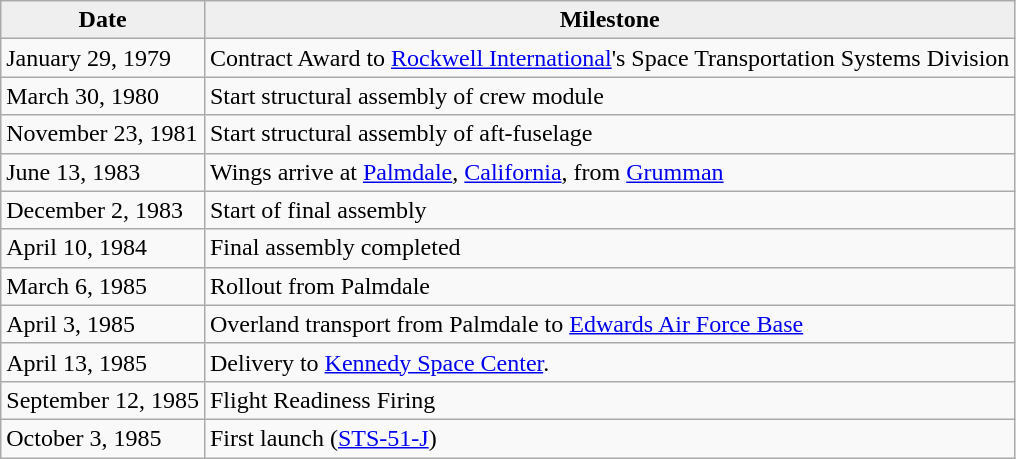<table class="wikitable">
<tr>
<th style="background:#efefef;">Date</th>
<th style="background:#efefef;">Milestone</th>
</tr>
<tr>
<td>January 29, 1979</td>
<td>Contract Award to <a href='#'>Rockwell International</a>'s Space Transportation Systems Division</td>
</tr>
<tr>
<td>March 30, 1980</td>
<td>Start structural assembly of crew module</td>
</tr>
<tr>
<td>November 23, 1981</td>
<td>Start structural assembly of aft-fuselage</td>
</tr>
<tr>
<td>June 13, 1983</td>
<td>Wings arrive at <a href='#'>Palmdale</a>, <a href='#'>California</a>, from <a href='#'>Grumman</a></td>
</tr>
<tr>
<td>December 2, 1983</td>
<td>Start of final assembly</td>
</tr>
<tr>
<td>April 10, 1984</td>
<td>Final assembly completed</td>
</tr>
<tr>
<td>March 6, 1985</td>
<td>Rollout from Palmdale</td>
</tr>
<tr>
<td>April 3, 1985</td>
<td>Overland transport from Palmdale to <a href='#'>Edwards Air Force Base</a></td>
</tr>
<tr>
<td>April 13, 1985</td>
<td>Delivery to <a href='#'>Kennedy Space Center</a>.</td>
</tr>
<tr>
<td>September 12, 1985</td>
<td>Flight Readiness Firing</td>
</tr>
<tr>
<td>October 3, 1985</td>
<td>First launch (<a href='#'>STS-51-J</a>)</td>
</tr>
</table>
